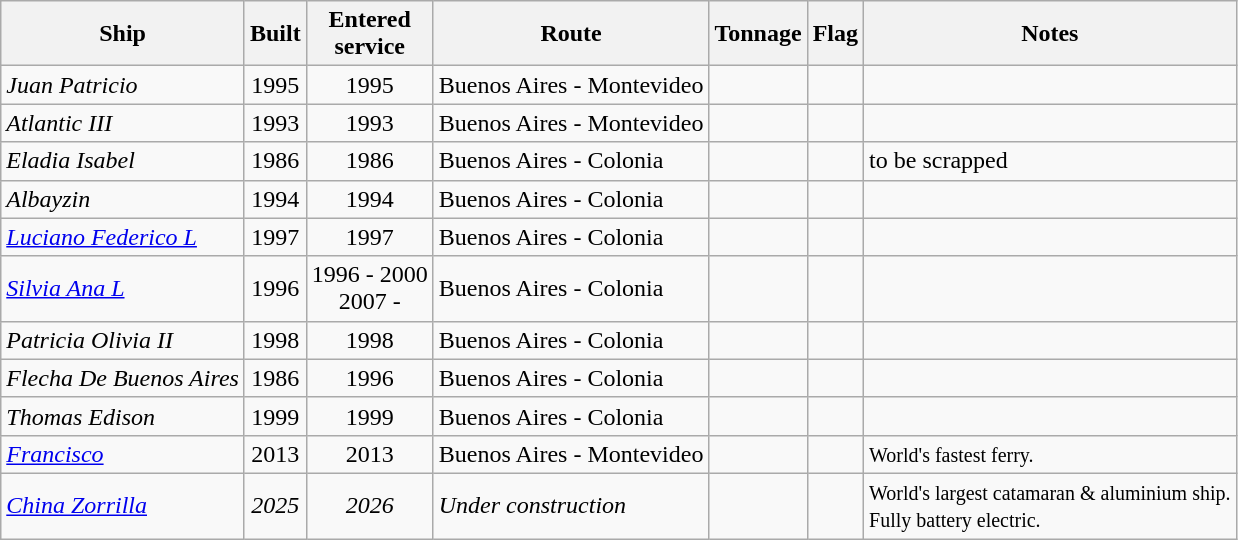<table class="wikitable">
<tr>
<th>Ship</th>
<th>Built</th>
<th>Entered<br>service</th>
<th>Route</th>
<th>Tonnage</th>
<th>Flag</th>
<th>Notes</th>
</tr>
<tr>
<td><em>Juan Patricio</em></td>
<td align="Center">1995</td>
<td align="Center">1995</td>
<td>Buenos Aires - Montevideo</td>
<td></td>
<td></td>
<td></td>
</tr>
<tr>
<td><em>Atlantic III</em></td>
<td align="Center">1993</td>
<td align="Center">1993</td>
<td>Buenos Aires - Montevideo</td>
<td></td>
<td></td>
<td></td>
</tr>
<tr>
<td><em>Eladia Isabel</em></td>
<td align="Center">1986</td>
<td align="Center">1986</td>
<td>Buenos Aires - Colonia</td>
<td></td>
<td></td>
<td>to be scrapped</td>
</tr>
<tr>
<td><em>Albayzin</em></td>
<td align="Center">1994</td>
<td align="Center">1994</td>
<td>Buenos Aires - Colonia</td>
<td></td>
<td></td>
<td></td>
</tr>
<tr>
<td><em><a href='#'>Luciano Federico L</a></em></td>
<td align="Center">1997</td>
<td align="Center">1997</td>
<td>Buenos Aires - Colonia</td>
<td></td>
<td></td>
<td></td>
</tr>
<tr>
<td><a href='#'><em>Silvia Ana L</em></a></td>
<td align="Center">1996</td>
<td align="Center">1996 - 2000<br>2007 -</td>
<td>Buenos Aires - Colonia</td>
<td></td>
<td></td>
<td></td>
</tr>
<tr>
<td><em>Patricia Olivia II</em></td>
<td align="Center">1998</td>
<td align="Center">1998</td>
<td>Buenos Aires - Colonia</td>
<td></td>
<td></td>
<td></td>
</tr>
<tr>
<td><em>Flecha De Buenos Aires</em></td>
<td align="Center">1986</td>
<td align="Center">1996</td>
<td>Buenos Aires - Colonia</td>
<td></td>
<td></td>
<td></td>
</tr>
<tr>
<td><em>Thomas Edison</em></td>
<td align="Center">1999</td>
<td align="Center">1999</td>
<td>Buenos Aires - Colonia</td>
<td></td>
<td></td>
<td></td>
</tr>
<tr>
<td><em><a href='#'>Francisco</a></em></td>
<td align="Center">2013</td>
<td align="Center">2013</td>
<td>Buenos Aires - Montevideo</td>
<td></td>
<td></td>
<td><small>World's fastest ferry.</small></td>
</tr>
<tr>
<td><em><a href='#'>China Zorrilla</a></em></td>
<td align="Center"><em>2025</em></td>
<td align="Center"><em>2026</em></td>
<td><em>Under construction</em></td>
<td></td>
<td></td>
<td><small>World's largest catamaran & aluminium ship.</small><br><small>Fully battery electric.</small></td>
</tr>
</table>
